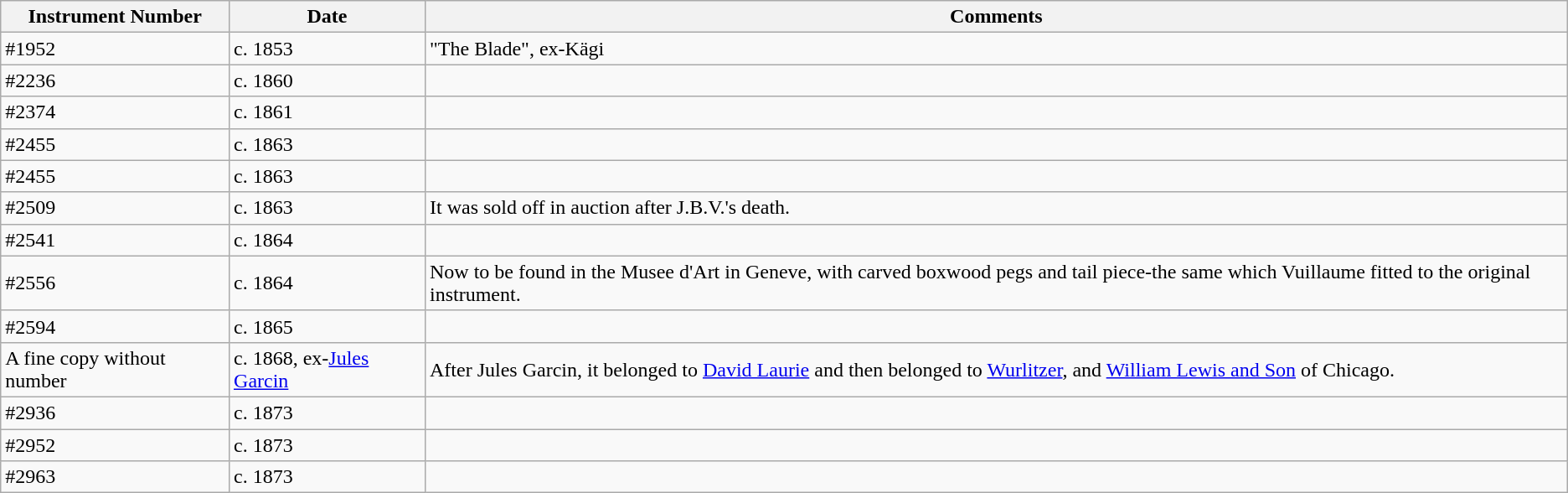<table class="wikitable">
<tr>
<th>Instrument Number</th>
<th>Date</th>
<th>Comments</th>
</tr>
<tr>
<td>#1952</td>
<td>c. 1853</td>
<td>"The Blade", ex-Kägi</td>
</tr>
<tr>
<td>#2236</td>
<td>c. 1860</td>
<td></td>
</tr>
<tr>
<td>#2374</td>
<td>c. 1861</td>
<td></td>
</tr>
<tr>
<td>#2455</td>
<td>c. 1863</td>
<td></td>
</tr>
<tr>
<td>#2455</td>
<td>c. 1863</td>
<td></td>
</tr>
<tr>
<td>#2509</td>
<td>c. 1863</td>
<td>It was sold off in auction after J.B.V.'s death.</td>
</tr>
<tr>
<td>#2541</td>
<td>c. 1864</td>
<td></td>
</tr>
<tr>
<td>#2556</td>
<td>c. 1864</td>
<td>Now to be found in the Musee d'Art in Geneve, with carved boxwood pegs and tail piece-the same which Vuillaume fitted to the original instrument.</td>
</tr>
<tr>
<td>#2594</td>
<td>c. 1865</td>
<td></td>
</tr>
<tr>
<td>A fine copy without number</td>
<td>c. 1868, ex-<a href='#'>Jules Garcin</a></td>
<td>After Jules Garcin, it belonged to <a href='#'>David Laurie</a> and then belonged to <a href='#'>Wurlitzer</a>, and <a href='#'>William Lewis and Son</a> of Chicago.</td>
</tr>
<tr>
<td>#2936</td>
<td>c. 1873</td>
<td></td>
</tr>
<tr>
<td>#2952</td>
<td>c. 1873</td>
<td></td>
</tr>
<tr>
<td>#2963</td>
<td>c. 1873</td>
<td></td>
</tr>
</table>
